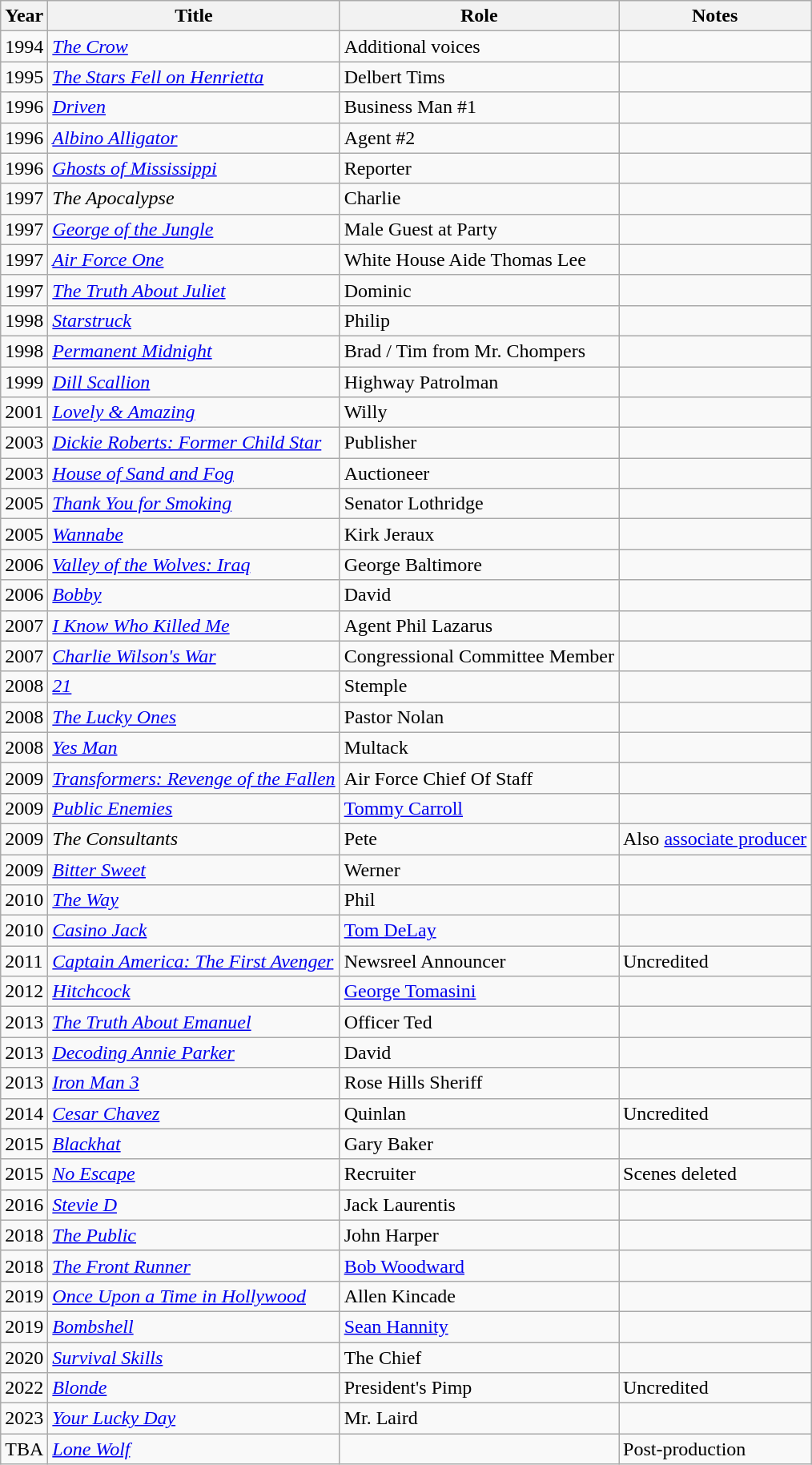<table class="wikitable sortable">
<tr>
<th>Year</th>
<th>Title</th>
<th>Role</th>
<th>Notes</th>
</tr>
<tr>
<td>1994</td>
<td><em><a href='#'>The Crow</a></em></td>
<td>Additional voices</td>
<td></td>
</tr>
<tr>
<td>1995</td>
<td><em><a href='#'>The Stars Fell on Henrietta</a></em></td>
<td>Delbert Tims</td>
<td></td>
</tr>
<tr>
<td>1996</td>
<td><em><a href='#'>Driven</a></em></td>
<td>Business Man #1</td>
<td></td>
</tr>
<tr>
<td>1996</td>
<td><em><a href='#'>Albino Alligator</a></em></td>
<td>Agent #2</td>
<td></td>
</tr>
<tr>
<td>1996</td>
<td><em><a href='#'>Ghosts of Mississippi</a></em></td>
<td>Reporter</td>
<td></td>
</tr>
<tr>
<td>1997</td>
<td><em>The Apocalypse</em></td>
<td>Charlie</td>
<td></td>
</tr>
<tr>
<td>1997</td>
<td><em><a href='#'>George of the Jungle</a></em></td>
<td>Male Guest at Party</td>
<td></td>
</tr>
<tr>
<td>1997</td>
<td><em><a href='#'>Air Force One</a></em></td>
<td>White House Aide Thomas Lee</td>
<td></td>
</tr>
<tr>
<td>1997</td>
<td><em><a href='#'>The Truth About Juliet</a></em></td>
<td>Dominic</td>
<td></td>
</tr>
<tr>
<td>1998</td>
<td><em><a href='#'>Starstruck</a></em></td>
<td>Philip</td>
<td></td>
</tr>
<tr>
<td>1998</td>
<td><em><a href='#'>Permanent Midnight</a></em></td>
<td>Brad / Tim from Mr. Chompers</td>
<td></td>
</tr>
<tr>
<td>1999</td>
<td><em><a href='#'>Dill Scallion</a></em></td>
<td>Highway Patrolman</td>
<td></td>
</tr>
<tr>
<td>2001</td>
<td><em><a href='#'>Lovely & Amazing</a></em></td>
<td>Willy</td>
<td></td>
</tr>
<tr>
<td>2003</td>
<td><em><a href='#'>Dickie Roberts: Former Child Star</a></em></td>
<td>Publisher</td>
<td></td>
</tr>
<tr>
<td>2003</td>
<td><em><a href='#'>House of Sand and Fog</a></em></td>
<td>Auctioneer</td>
<td></td>
</tr>
<tr>
<td>2005</td>
<td><em><a href='#'>Thank You for Smoking</a></em></td>
<td>Senator Lothridge</td>
<td></td>
</tr>
<tr>
<td>2005</td>
<td><em><a href='#'>Wannabe</a></em></td>
<td>Kirk Jeraux</td>
<td></td>
</tr>
<tr>
<td>2006</td>
<td><em><a href='#'>Valley of the Wolves: Iraq</a></em></td>
<td>George Baltimore</td>
<td></td>
</tr>
<tr>
<td>2006</td>
<td><em><a href='#'>Bobby</a></em></td>
<td>David</td>
<td></td>
</tr>
<tr>
<td>2007</td>
<td><em><a href='#'>I Know Who Killed Me</a></em></td>
<td>Agent Phil Lazarus</td>
<td></td>
</tr>
<tr>
<td>2007</td>
<td><em><a href='#'>Charlie Wilson's War</a></em></td>
<td>Congressional Committee Member</td>
<td></td>
</tr>
<tr>
<td>2008</td>
<td><em><a href='#'>21</a></em></td>
<td>Stemple</td>
<td></td>
</tr>
<tr>
<td>2008</td>
<td><em><a href='#'>The Lucky Ones</a></em></td>
<td>Pastor Nolan</td>
<td></td>
</tr>
<tr>
<td>2008</td>
<td><em><a href='#'>Yes Man</a></em></td>
<td>Multack</td>
<td></td>
</tr>
<tr>
<td>2009</td>
<td><em><a href='#'>Transformers: Revenge of the Fallen</a></em></td>
<td>Air Force Chief Of Staff</td>
<td></td>
</tr>
<tr>
<td>2009</td>
<td><em><a href='#'>Public Enemies</a></em></td>
<td><a href='#'>Tommy Carroll</a></td>
<td></td>
</tr>
<tr>
<td>2009</td>
<td><em>The Consultants</em></td>
<td>Pete</td>
<td>Also <a href='#'>associate producer</a></td>
</tr>
<tr>
<td>2009</td>
<td><em><a href='#'>Bitter Sweet</a></em></td>
<td>Werner</td>
<td></td>
</tr>
<tr>
<td>2010</td>
<td><em><a href='#'>The Way</a></em></td>
<td>Phil</td>
<td></td>
</tr>
<tr>
<td>2010</td>
<td><em><a href='#'>Casino Jack</a></em></td>
<td><a href='#'>Tom DeLay</a></td>
<td></td>
</tr>
<tr>
<td>2011</td>
<td><em><a href='#'>Captain America: The First Avenger</a></em></td>
<td>Newsreel Announcer</td>
<td>Uncredited</td>
</tr>
<tr>
<td>2012</td>
<td><em><a href='#'>Hitchcock</a></em></td>
<td><a href='#'>George Tomasini</a></td>
<td></td>
</tr>
<tr>
<td>2013</td>
<td><em><a href='#'>The Truth About Emanuel</a></em></td>
<td>Officer Ted</td>
<td></td>
</tr>
<tr>
<td>2013</td>
<td><em><a href='#'>Decoding Annie Parker</a></em></td>
<td>David</td>
<td></td>
</tr>
<tr>
<td>2013</td>
<td><em><a href='#'>Iron Man 3</a></em></td>
<td>Rose Hills Sheriff</td>
<td></td>
</tr>
<tr>
<td>2014</td>
<td><em><a href='#'>Cesar Chavez</a></em></td>
<td>Quinlan</td>
<td>Uncredited</td>
</tr>
<tr>
<td>2015</td>
<td><em><a href='#'>Blackhat</a></em></td>
<td>Gary Baker</td>
<td></td>
</tr>
<tr>
<td>2015</td>
<td><em><a href='#'>No Escape</a></em></td>
<td>Recruiter</td>
<td>Scenes deleted</td>
</tr>
<tr>
<td>2016</td>
<td><em><a href='#'>Stevie D</a></em></td>
<td>Jack Laurentis</td>
<td></td>
</tr>
<tr>
<td>2018</td>
<td><em><a href='#'>The Public</a></em></td>
<td>John Harper</td>
<td></td>
</tr>
<tr>
<td>2018</td>
<td><em><a href='#'>The Front Runner</a></em></td>
<td><a href='#'>Bob Woodward</a></td>
<td></td>
</tr>
<tr>
<td>2019</td>
<td><em><a href='#'>Once Upon a Time in Hollywood</a></em></td>
<td>Allen Kincade</td>
<td></td>
</tr>
<tr>
<td>2019</td>
<td><em><a href='#'>Bombshell</a></em></td>
<td><a href='#'>Sean Hannity</a></td>
<td></td>
</tr>
<tr>
<td>2020</td>
<td><em><a href='#'>Survival Skills</a></em></td>
<td>The Chief</td>
<td></td>
</tr>
<tr>
<td>2022</td>
<td><em><a href='#'>Blonde</a></em></td>
<td>President's Pimp</td>
<td>Uncredited</td>
</tr>
<tr>
<td>2023</td>
<td><em><a href='#'>Your Lucky Day</a></em></td>
<td>Mr. Laird</td>
<td></td>
</tr>
<tr>
<td>TBA</td>
<td><em><a href='#'>Lone Wolf</a></em></td>
<td></td>
<td>Post-production</td>
</tr>
</table>
